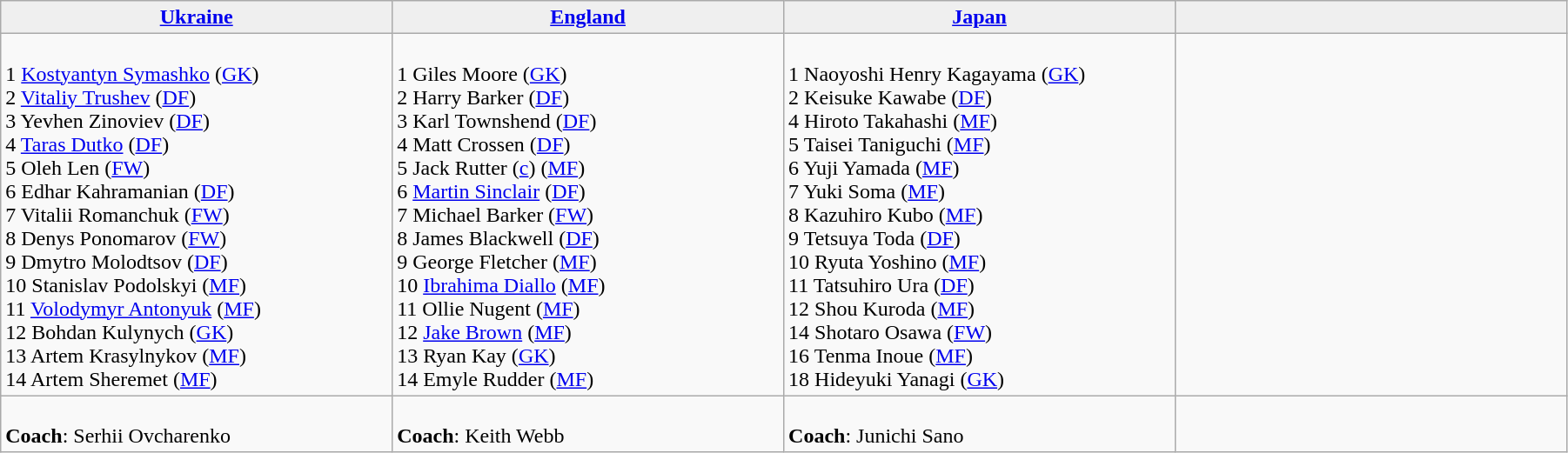<table class="wikitable mw-collapsible mw-collapsed" cellpadding=5 cellspacing=0 style="width:95%">
<tr align=center>
<td bgcolor="#efefef" width="200"><strong> <a href='#'>Ukraine</a></strong></td>
<td bgcolor="#efefef" width="200"><strong> <a href='#'>England</a></strong></td>
<td bgcolor="#efefef" width="200"><strong> <a href='#'>Japan</a></strong></td>
<td bgcolor="#efefef" width="200"></td>
</tr>
<tr valign=top>
<td><br>1 <a href='#'>Kostyantyn Symashko</a> (<a href='#'>GK</a>)<br>
2 <a href='#'>Vitaliy Trushev</a> (<a href='#'>DF</a>)<br>
3 Yevhen Zinoviev (<a href='#'>DF</a>)<br>
4 <a href='#'>Taras Dutko</a> (<a href='#'>DF</a>)<br>
5 Oleh Len (<a href='#'>FW</a>)<br>
6 Edhar Kahramanian (<a href='#'>DF</a>)<br>
7 Vitalii Romanchuk (<a href='#'>FW</a>)<br>
8 Denys Ponomarov (<a href='#'>FW</a>)<br>
9 Dmytro Molodtsov (<a href='#'>DF</a>)<br>
10 Stanislav Podolskyi (<a href='#'>MF</a>)<br>
11 <a href='#'>Volodymyr Antonyuk</a> (<a href='#'>MF</a>)<br>
12 Bohdan Kulynych (<a href='#'>GK</a>)<br>
13 Artem Krasylnykov (<a href='#'>MF</a>)<br>
14 Artem Sheremet (<a href='#'>MF</a>)</td>
<td><br>1 Giles Moore (<a href='#'>GK</a>)<br>
2 Harry Barker (<a href='#'>DF</a>)<br>
3 Karl Townshend (<a href='#'>DF</a>)<br>
4 Matt Crossen (<a href='#'>DF</a>)<br>
5 Jack Rutter (<a href='#'>c</a>) (<a href='#'>MF</a>)<br>
6 <a href='#'>Martin Sinclair</a> (<a href='#'>DF</a>)<br>
7 Michael Barker (<a href='#'>FW</a>)<br>
8 James Blackwell (<a href='#'>DF</a>)<br>
9 George Fletcher (<a href='#'>MF</a>)<br>
10 <a href='#'>Ibrahima Diallo</a> (<a href='#'>MF</a>)<br>
11 Ollie Nugent (<a href='#'>MF</a>)<br>
12 <a href='#'>Jake Brown</a> (<a href='#'>MF</a>)<br>
13 Ryan Kay (<a href='#'>GK</a>)<br>
14 Emyle Rudder (<a href='#'>MF</a>)</td>
<td><br>1 Naoyoshi Henry Kagayama (<a href='#'>GK</a>)<br>
2 Keisuke Kawabe (<a href='#'>DF</a>)<br>
4 Hiroto Takahashi (<a href='#'>MF</a>)<br>
5 Taisei Taniguchi (<a href='#'>MF</a>)<br>
6 Yuji Yamada (<a href='#'>MF</a>)<br>
7 Yuki Soma (<a href='#'>MF</a>)<br>
8 Kazuhiro Kubo (<a href='#'>MF</a>)<br>
9 Tetsuya Toda (<a href='#'>DF</a>)<br>
10 Ryuta Yoshino (<a href='#'>MF</a>)<br>
11 Tatsuhiro Ura (<a href='#'>DF</a>)<br>
12 Shou Kuroda (<a href='#'>MF</a>)<br>
14 Shotaro Osawa (<a href='#'>FW</a>)<br>
16 Tenma Inoue (<a href='#'>MF</a>)<br>
18 Hideyuki Yanagi (<a href='#'>GK</a>)</td>
<td></td>
</tr>
<tr valign=top>
<td><br><strong>Coach</strong>: Serhii Ovcharenko</td>
<td><br><strong>Coach</strong>: Keith Webb</td>
<td><br><strong>Coach</strong>: Junichi Sano</td>
<td></td>
</tr>
</table>
